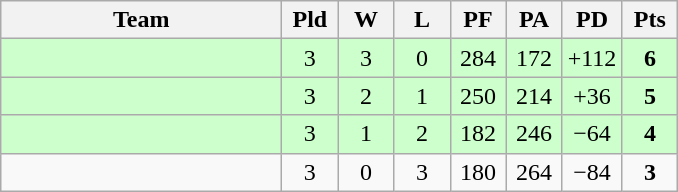<table class=wikitable style="text-align:center">
<tr>
<th width=180>Team</th>
<th width=30>Pld</th>
<th width=30>W</th>
<th width=30>L</th>
<th width=30>PF</th>
<th width=30>PA</th>
<th width=30>PD</th>
<th width=30>Pts</th>
</tr>
<tr align=center bgcolor="#ccffcc">
<td align=left></td>
<td>3</td>
<td>3</td>
<td>0</td>
<td>284</td>
<td>172</td>
<td>+112</td>
<td><strong>6</strong></td>
</tr>
<tr align=center bgcolor="#ccffcc">
<td align=left></td>
<td>3</td>
<td>2</td>
<td>1</td>
<td>250</td>
<td>214</td>
<td>+36</td>
<td><strong>5</strong></td>
</tr>
<tr align=center bgcolor="#ccffcc">
<td align=left></td>
<td>3</td>
<td>1</td>
<td>2</td>
<td>182</td>
<td>246</td>
<td>−64</td>
<td><strong>4</strong></td>
</tr>
<tr>
<td align=left></td>
<td>3</td>
<td>0</td>
<td>3</td>
<td>180</td>
<td>264</td>
<td>−84</td>
<td><strong>3</strong></td>
</tr>
</table>
